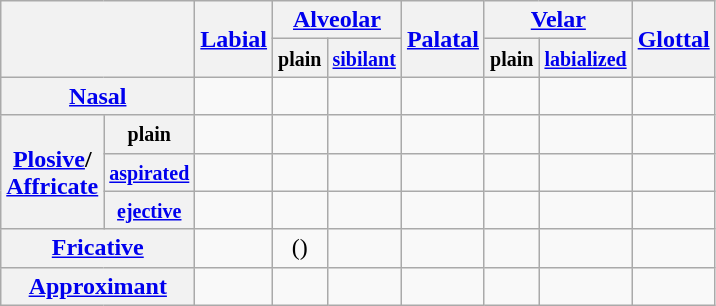<table class=wikitable style=text-align:center>
<tr>
<th colspan=2 rowspan=2></th>
<th rowspan=2><a href='#'>Labial</a></th>
<th colspan=2><a href='#'>Alveolar</a></th>
<th rowspan=2><a href='#'>Palatal</a></th>
<th colspan="2"><a href='#'>Velar</a></th>
<th rowspan=2><a href='#'>Glottal</a></th>
</tr>
<tr>
<th><small>plain</small></th>
<th><small><a href='#'>sibilant</a></small></th>
<th><small>plain</small></th>
<th><small><a href='#'>labialized</a></small></th>
</tr>
<tr>
<th colspan=2><a href='#'>Nasal</a></th>
<td></td>
<td></td>
<td></td>
<td></td>
<td></td>
<td></td>
<td></td>
</tr>
<tr>
<th rowspan=3><a href='#'>Plosive</a>/<br><a href='#'>Affricate</a></th>
<th><small>plain</small></th>
<td></td>
<td></td>
<td></td>
<td></td>
<td></td>
<td></td>
<td></td>
</tr>
<tr>
<th><small><a href='#'>aspirated</a></small></th>
<td></td>
<td></td>
<td></td>
<td></td>
<td></td>
<td></td>
<td></td>
</tr>
<tr>
<th><small><a href='#'>ejective</a></small></th>
<td></td>
<td></td>
<td></td>
<td></td>
<td></td>
<td></td>
<td></td>
</tr>
<tr>
<th colspan=2><a href='#'>Fricative</a></th>
<td></td>
<td>()</td>
<td></td>
<td></td>
<td></td>
<td></td>
<td></td>
</tr>
<tr>
<th colspan=2><a href='#'>Approximant</a></th>
<td></td>
<td></td>
<td></td>
<td></td>
<td></td>
<td></td>
<td></td>
</tr>
</table>
